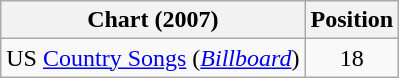<table class="wikitable sortable">
<tr>
<th scope="col">Chart (2007)</th>
<th scope="col">Position</th>
</tr>
<tr>
<td>US <a href='#'>Country Songs</a> (<em><a href='#'>Billboard</a></em>)</td>
<td align="center">18</td>
</tr>
</table>
